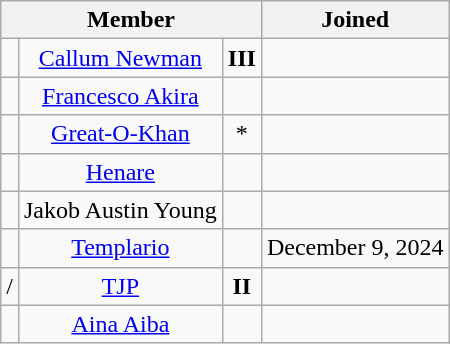<table class="wikitable sortable" style="text-align:center;">
<tr>
<th colspan="3">Member</th>
<th>Joined</th>
</tr>
<tr>
<td></td>
<td><a href='#'>Callum Newman</a></td>
<td><strong>III</strong></td>
<td></td>
</tr>
<tr>
<td></td>
<td><a href='#'>Francesco Akira</a></td>
<td></td>
<td></td>
</tr>
<tr>
<td></td>
<td><a href='#'>Great-O-Khan</a></td>
<td>*</td>
<td></td>
</tr>
<tr>
<td></td>
<td><a href='#'>Henare</a></td>
<td></td>
<td></td>
</tr>
<tr>
<td></td>
<td>Jakob Austin Young</td>
<td></td>
<td></td>
</tr>
<tr>
<td></td>
<td><a href='#'>Templario</a></td>
<td></td>
<td>December 9, 2024</td>
</tr>
<tr>
<td> / </td>
<td><a href='#'>TJP</a></td>
<td><strong>II</strong></td>
<td></td>
</tr>
<tr>
<td></td>
<td><a href='#'>Aina Aiba</a></td>
<td></td>
<td></td>
</tr>
</table>
